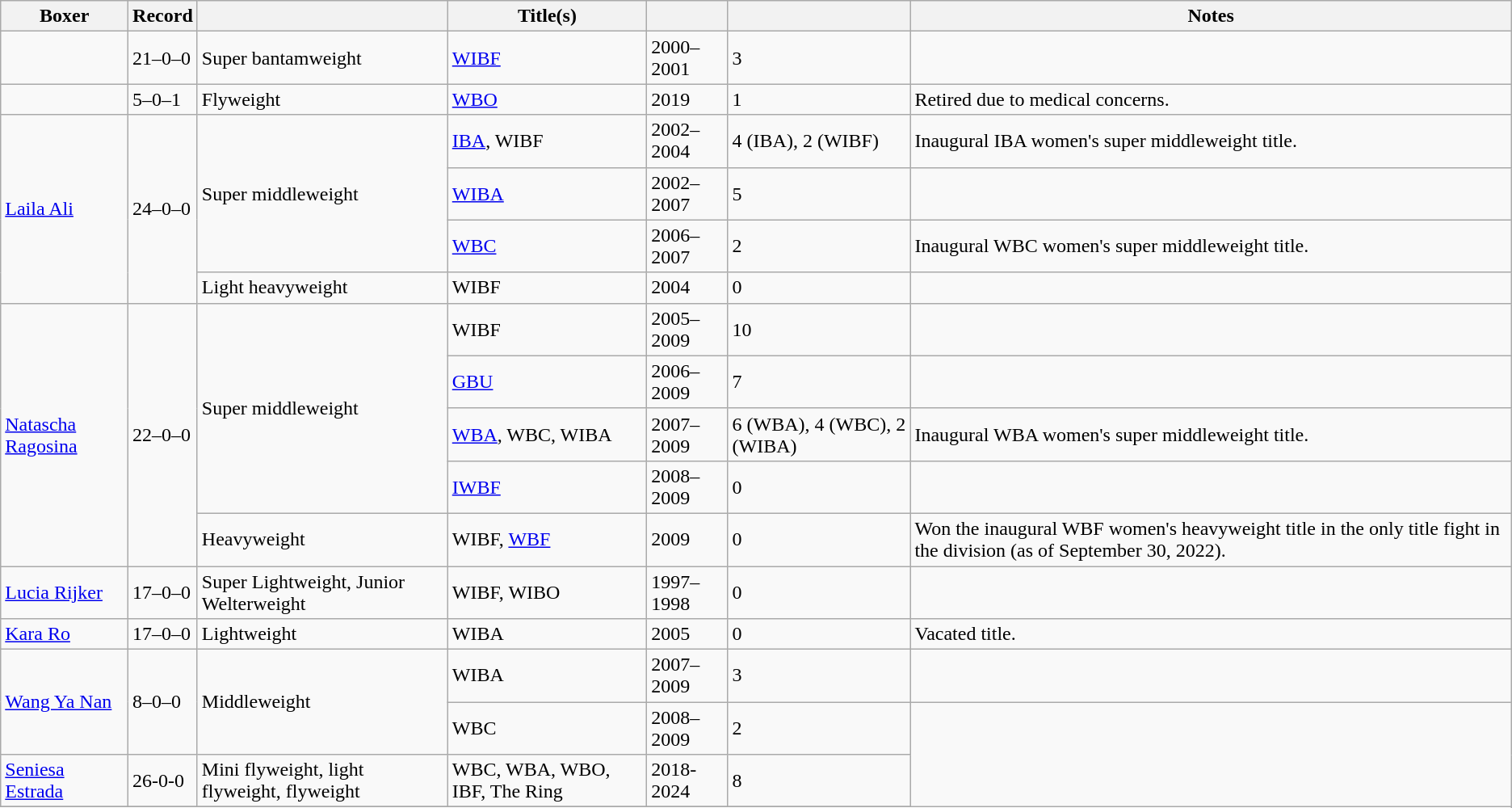<table class="wikitable sortable">
<tr>
<th>Boxer</th>
<th>Record</th>
<th></th>
<th>Title(s)</th>
<th></th>
<th></th>
<th>Notes</th>
</tr>
<tr>
<td></td>
<td>21–0–0</td>
<td>Super bantamweight</td>
<td><a href='#'>WIBF</a></td>
<td>2000–2001</td>
<td>3</td>
<td></td>
</tr>
<tr>
<td></td>
<td>5–0–1</td>
<td>Flyweight</td>
<td><a href='#'>WBO</a></td>
<td>2019</td>
<td>1</td>
<td>Retired due to medical concerns.</td>
</tr>
<tr>
<td rowspan="4"><a href='#'>Laila Ali</a></td>
<td rowspan="4">24–0–0</td>
<td rowspan="3">Super middleweight</td>
<td><a href='#'>IBA</a>, WIBF</td>
<td>2002–2004</td>
<td>4 (IBA), 2 (WIBF)</td>
<td>Inaugural IBA women's super middleweight title.</td>
</tr>
<tr>
<td><a href='#'>WIBA</a></td>
<td>2002–2007</td>
<td>5</td>
<td></td>
</tr>
<tr>
<td><a href='#'>WBC</a></td>
<td>2006–2007</td>
<td>2</td>
<td>Inaugural WBC women's super middleweight title.</td>
</tr>
<tr>
<td>Light heavyweight</td>
<td>WIBF</td>
<td>2004</td>
<td>0</td>
<td></td>
</tr>
<tr>
<td rowspan="5"><a href='#'>Natascha Ragosina</a></td>
<td rowspan="5">22–0–0</td>
<td rowspan="4">Super middleweight</td>
<td>WIBF</td>
<td>2005–2009</td>
<td>10</td>
<td></td>
</tr>
<tr>
<td><a href='#'>GBU</a></td>
<td>2006–2009</td>
<td>7</td>
<td></td>
</tr>
<tr>
<td><a href='#'>WBA</a>, WBC, WIBA</td>
<td>2007–2009</td>
<td>6 (WBA), 4 (WBC), 2 (WIBA)</td>
<td>Inaugural WBA women's super middleweight title.</td>
</tr>
<tr>
<td><a href='#'>IWBF</a></td>
<td>2008–2009</td>
<td>0</td>
<td></td>
</tr>
<tr>
<td>Heavyweight</td>
<td>WIBF, <a href='#'>WBF</a></td>
<td>2009</td>
<td>0</td>
<td>Won the inaugural WBF women's heavyweight title in the only title fight in the division (as of September 30, 2022).</td>
</tr>
<tr>
<td><a href='#'>Lucia Rijker</a></td>
<td>17–0–0</td>
<td>Super Lightweight, Junior Welterweight</td>
<td>WIBF, WIBO</td>
<td>1997–1998</td>
<td>0</td>
</tr>
<tr>
<td><a href='#'>Kara Ro</a></td>
<td>17–0–0</td>
<td>Lightweight</td>
<td>WIBA</td>
<td>2005</td>
<td>0</td>
<td>Vacated title.</td>
</tr>
<tr>
<td rowspan="2"><a href='#'>Wang Ya Nan</a></td>
<td rowspan="2">8–0–0</td>
<td rowspan="2">Middleweight</td>
<td>WIBA</td>
<td>2007–2009</td>
<td>3</td>
<td></td>
</tr>
<tr>
<td>WBC</td>
<td>2008–2009</td>
<td>2</td>
</tr>
<tr>
<td><a href='#'>Seniesa Estrada</a></td>
<td>26-0-0</td>
<td>Mini flyweight, light flyweight, flyweight</td>
<td>WBC, WBA, WBO, IBF, The Ring</td>
<td>2018-2024</td>
<td>8</td>
</tr>
<tr>
</tr>
</table>
